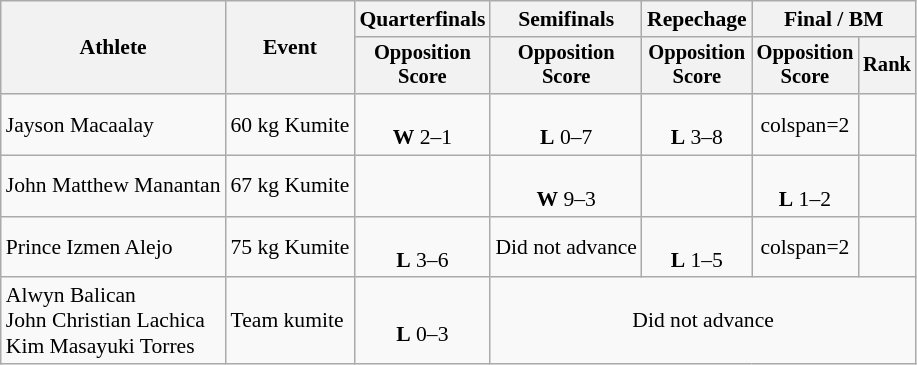<table class="wikitable" style="font-size:90%">
<tr>
<th rowspan=2>Athlete</th>
<th rowspan=2>Event</th>
<th>Quarterfinals</th>
<th>Semifinals</th>
<th>Repechage</th>
<th colspan=2>Final / BM</th>
</tr>
<tr style="font-size:95%">
<th>Opposition<br>Score</th>
<th>Opposition<br>Score</th>
<th>Opposition<br>Score</th>
<th>Opposition<br>Score</th>
<th>Rank</th>
</tr>
<tr align=center>
<td align=left>Jayson Macaalay</td>
<td align=left>60 kg Kumite</td>
<td><br><strong>W</strong> 2–1</td>
<td><br><strong>L</strong> 0–7</td>
<td><br><strong>L</strong> 3–8</td>
<td>colspan=2 </td>
</tr>
<tr align=center>
<td align=left>John Matthew Manantan</td>
<td align=left>67 kg Kumite</td>
<td></td>
<td><br><strong>W</strong> 9–3</td>
<td></td>
<td><br><strong>L</strong> 1–2</td>
<td></td>
</tr>
<tr align=center>
<td align=left>Prince Izmen Alejo</td>
<td align=left>75 kg Kumite</td>
<td><br><strong>L</strong> 3–6</td>
<td>Did not advance</td>
<td><br><strong>L</strong> 1–5</td>
<td>colspan=2 </td>
</tr>
<tr align=center>
<td align=left>Alwyn Balican<br>John Christian Lachica<br> Kim Masayuki Torres</td>
<td align=left>Team kumite</td>
<td><br><strong>L</strong> 0–3</td>
<td colspan=4>Did not advance</td>
</tr>
</table>
